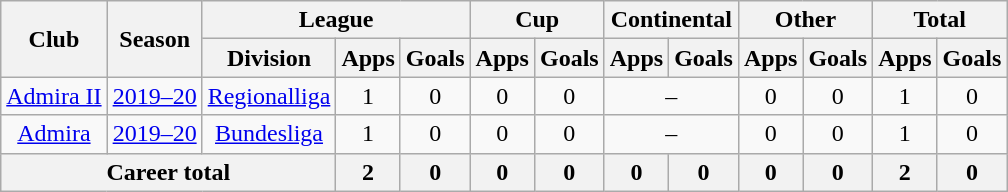<table class="wikitable" style="text-align: center">
<tr>
<th rowspan="2">Club</th>
<th rowspan="2">Season</th>
<th colspan="3">League</th>
<th colspan="2">Cup</th>
<th colspan="2">Continental</th>
<th colspan="2">Other</th>
<th colspan="2">Total</th>
</tr>
<tr>
<th>Division</th>
<th>Apps</th>
<th>Goals</th>
<th>Apps</th>
<th>Goals</th>
<th>Apps</th>
<th>Goals</th>
<th>Apps</th>
<th>Goals</th>
<th>Apps</th>
<th>Goals</th>
</tr>
<tr>
<td><a href='#'>Admira II</a></td>
<td><a href='#'>2019–20</a></td>
<td><a href='#'>Regionalliga</a></td>
<td>1</td>
<td>0</td>
<td>0</td>
<td>0</td>
<td colspan="2">–</td>
<td>0</td>
<td>0</td>
<td>1</td>
<td>0</td>
</tr>
<tr>
<td><a href='#'>Admira</a></td>
<td><a href='#'>2019–20</a></td>
<td><a href='#'>Bundesliga</a></td>
<td>1</td>
<td>0</td>
<td>0</td>
<td>0</td>
<td colspan="2">–</td>
<td>0</td>
<td>0</td>
<td>1</td>
<td>0</td>
</tr>
<tr>
<th colspan=3>Career total</th>
<th>2</th>
<th>0</th>
<th>0</th>
<th>0</th>
<th>0</th>
<th>0</th>
<th>0</th>
<th>0</th>
<th>2</th>
<th>0</th>
</tr>
</table>
